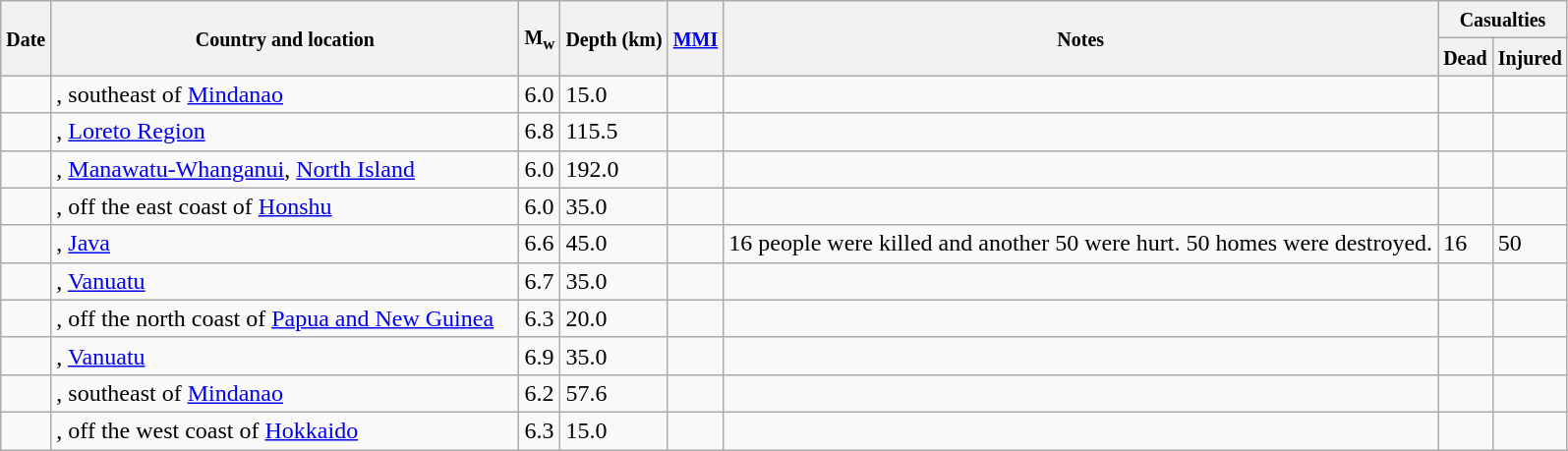<table class="wikitable sortable sort-under" style="border:1px black; margin-left:1em;">
<tr>
<th rowspan="2"><small>Date</small></th>
<th rowspan="2" style="width: 310px"><small>Country and location</small></th>
<th rowspan="2"><small>M<sub>w</sub></small></th>
<th rowspan="2"><small>Depth (km)</small></th>
<th rowspan="2"><small><a href='#'>MMI</a></small></th>
<th rowspan="2" class="unsortable"><small>Notes</small></th>
<th colspan="2"><small>Casualties</small></th>
</tr>
<tr>
<th><small>Dead</small></th>
<th><small>Injured</small></th>
</tr>
<tr>
<td></td>
<td>, southeast of <a href='#'>Mindanao</a></td>
<td>6.0</td>
<td>15.0</td>
<td></td>
<td></td>
<td></td>
<td></td>
</tr>
<tr>
<td></td>
<td>, <a href='#'>Loreto Region</a></td>
<td>6.8</td>
<td>115.5</td>
<td></td>
<td></td>
<td></td>
<td></td>
</tr>
<tr>
<td></td>
<td>, <a href='#'>Manawatu-Whanganui</a>, <a href='#'>North Island</a></td>
<td>6.0</td>
<td>192.0</td>
<td></td>
<td></td>
<td></td>
<td></td>
</tr>
<tr>
<td></td>
<td>, off the east coast of <a href='#'>Honshu</a></td>
<td>6.0</td>
<td>35.0</td>
<td></td>
<td></td>
<td></td>
<td></td>
</tr>
<tr>
<td></td>
<td>, <a href='#'>Java</a></td>
<td>6.6</td>
<td>45.0</td>
<td></td>
<td>16 people were killed and another 50 were hurt. 50 homes were destroyed.</td>
<td>16</td>
<td>50</td>
</tr>
<tr>
<td></td>
<td>, <a href='#'>Vanuatu</a></td>
<td>6.7</td>
<td>35.0</td>
<td></td>
<td></td>
<td></td>
<td></td>
</tr>
<tr>
<td></td>
<td>, off the north coast of <a href='#'>Papua and New Guinea</a></td>
<td>6.3</td>
<td>20.0</td>
<td></td>
<td></td>
<td></td>
<td></td>
</tr>
<tr>
<td></td>
<td>, <a href='#'>Vanuatu</a></td>
<td>6.9</td>
<td>35.0</td>
<td></td>
<td></td>
<td></td>
<td></td>
</tr>
<tr>
<td></td>
<td>, southeast of <a href='#'>Mindanao</a></td>
<td>6.2</td>
<td>57.6</td>
<td></td>
<td></td>
<td></td>
<td></td>
</tr>
<tr>
<td></td>
<td>, off the west coast of <a href='#'>Hokkaido</a></td>
<td>6.3</td>
<td>15.0</td>
<td></td>
<td></td>
<td></td>
<td></td>
</tr>
</table>
